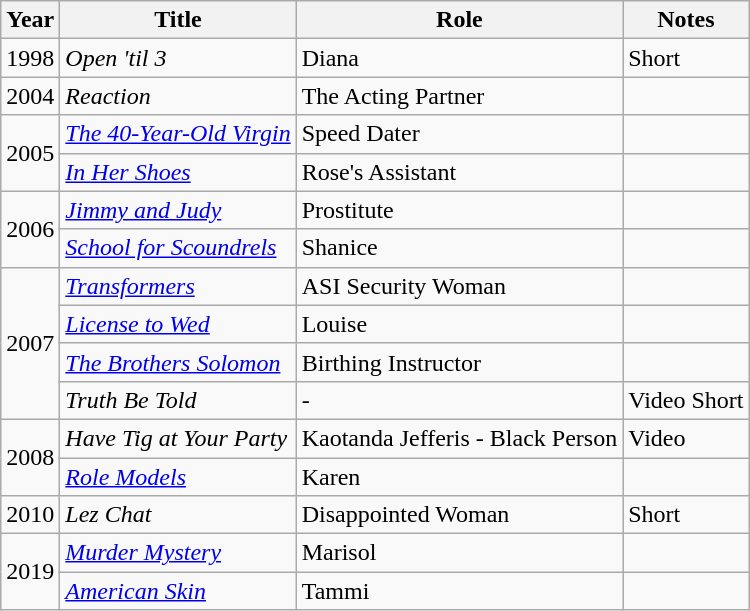<table class="wikitable plainrowheaders sortable" style="margin-right: 0;">
<tr>
<th scope="col">Year</th>
<th scope="col">Title</th>
<th scope="col">Role</th>
<th scope="col" class="unsortable">Notes</th>
</tr>
<tr>
<td>1998</td>
<td><em>Open 'til 3</em></td>
<td>Diana</td>
<td>Short</td>
</tr>
<tr>
<td>2004</td>
<td><em>Reaction</em></td>
<td>The Acting Partner</td>
<td></td>
</tr>
<tr>
<td rowspan=2>2005</td>
<td><em><a href='#'>The 40-Year-Old Virgin</a></em></td>
<td>Speed Dater</td>
<td></td>
</tr>
<tr>
<td><em><a href='#'>In Her Shoes</a></em></td>
<td>Rose's Assistant</td>
<td></td>
</tr>
<tr>
<td rowspan=2>2006</td>
<td><em><a href='#'>Jimmy and Judy</a></em></td>
<td>Prostitute</td>
<td></td>
</tr>
<tr>
<td><em><a href='#'>School for Scoundrels</a></em></td>
<td>Shanice</td>
<td></td>
</tr>
<tr>
<td rowspan=4>2007</td>
<td><em><a href='#'>Transformers</a></em></td>
<td>ASI Security Woman</td>
<td></td>
</tr>
<tr>
<td><em><a href='#'>License to Wed</a></em></td>
<td>Louise</td>
<td></td>
</tr>
<tr>
<td><em><a href='#'>The Brothers Solomon</a></em></td>
<td>Birthing Instructor</td>
<td></td>
</tr>
<tr>
<td><em>Truth Be Told</em></td>
<td>-</td>
<td>Video Short</td>
</tr>
<tr>
<td rowspan=2>2008</td>
<td><em>Have Tig at Your Party</em></td>
<td>Kaotanda Jefferis - Black Person</td>
<td>Video</td>
</tr>
<tr>
<td><em><a href='#'>Role Models</a></em></td>
<td>Karen</td>
<td></td>
</tr>
<tr>
<td>2010</td>
<td><em>Lez Chat</em></td>
<td>Disappointed Woman</td>
<td>Short</td>
</tr>
<tr>
<td rowspan=2>2019</td>
<td><em><a href='#'>Murder Mystery</a></em></td>
<td>Marisol</td>
<td></td>
</tr>
<tr>
<td><em><a href='#'>American Skin</a></em></td>
<td>Tammi</td>
<td></td>
</tr>
</table>
